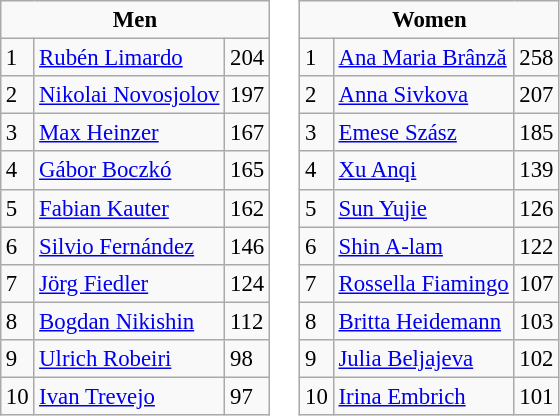<table style="margin: 1em auto;">
<tr valign="top">
<td><br><table class="wikitable" style="font-size: 95%">
<tr>
<td colspan="3" style="text-align:center;"><strong>Men</strong></td>
</tr>
<tr>
<td>1</td>
<td style="text-align:left;"> <a href='#'>Rubén Limardo</a></td>
<td>204</td>
</tr>
<tr>
<td>2</td>
<td style="text-align:left;"> <a href='#'>Nikolai Novosjolov</a></td>
<td>197</td>
</tr>
<tr>
<td>3</td>
<td style="text-align:left;"> <a href='#'>Max Heinzer</a></td>
<td>167</td>
</tr>
<tr>
<td>4</td>
<td align="left"> <a href='#'>Gábor Boczkó</a></td>
<td>165</td>
</tr>
<tr>
<td>5</td>
<td align="left"> <a href='#'>Fabian Kauter</a></td>
<td>162</td>
</tr>
<tr>
<td>6</td>
<td style="text-align:left;"> <a href='#'>Silvio Fernández</a></td>
<td>146</td>
</tr>
<tr>
<td>7</td>
<td align="left"> <a href='#'>Jörg Fiedler</a></td>
<td>124</td>
</tr>
<tr>
<td>8</td>
<td align="left"> <a href='#'>Bogdan Nikishin</a></td>
<td>112</td>
</tr>
<tr>
<td>9</td>
<td align="left"> <a href='#'>Ulrich Robeiri</a></td>
<td>98</td>
</tr>
<tr>
<td>10</td>
<td align="left"> <a href='#'>Ivan Trevejo</a></td>
<td>97</td>
</tr>
</table>
</td>
<td><br><table class="wikitable" style="font-size: 95%">
<tr>
<td colspan="3" style="text-align:center;"><strong>Women</strong></td>
</tr>
<tr>
<td>1</td>
<td align="left"> <a href='#'>Ana Maria Brânză</a></td>
<td>258</td>
</tr>
<tr>
<td>2</td>
<td style="text-align:left;"> <a href='#'>Anna Sivkova</a></td>
<td>207</td>
</tr>
<tr>
<td>3</td>
<td style="text-align:left;"> <a href='#'>Emese Szász</a></td>
<td>185</td>
</tr>
<tr>
<td>4</td>
<td align="left"> <a href='#'>Xu Anqi</a></td>
<td>139</td>
</tr>
<tr>
<td>5</td>
<td align="left"> <a href='#'>Sun Yujie</a></td>
<td>126</td>
</tr>
<tr>
<td>6</td>
<td style="text-align:left;"> <a href='#'>Shin A-lam</a></td>
<td>122</td>
</tr>
<tr>
<td>7</td>
<td align="left"> <a href='#'>Rossella Fiamingo</a></td>
<td>107</td>
</tr>
<tr>
<td>8</td>
<td style="text-align:left;"> <a href='#'>Britta Heidemann</a></td>
<td>103</td>
</tr>
<tr>
<td>9</td>
<td style="text-align:left;"> <a href='#'>Julia Beljajeva</a></td>
<td>102</td>
</tr>
<tr>
<td>10</td>
<td style="text-align:left;"> <a href='#'>Irina Embrich</a></td>
<td>101</td>
</tr>
</table>
</td>
<td></td>
</tr>
</table>
